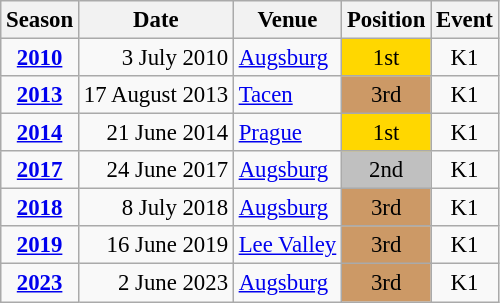<table class="wikitable" style="text-align:center; font-size:95%;">
<tr>
<th>Season</th>
<th>Date</th>
<th>Venue</th>
<th>Position</th>
<th>Event</th>
</tr>
<tr>
<td><strong><a href='#'>2010</a></strong></td>
<td align=right>3 July 2010</td>
<td align=left><a href='#'>Augsburg</a></td>
<td bgcolor=gold>1st</td>
<td>K1</td>
</tr>
<tr>
<td><strong><a href='#'>2013</a></strong></td>
<td align=right>17 August 2013</td>
<td align=left><a href='#'>Tacen</a></td>
<td bgcolor=cc9966>3rd</td>
<td>K1</td>
</tr>
<tr>
<td><strong><a href='#'>2014</a></strong></td>
<td align=right>21 June 2014</td>
<td align=left><a href='#'>Prague</a></td>
<td bgcolor=gold>1st</td>
<td>K1</td>
</tr>
<tr>
<td><strong><a href='#'>2017</a></strong></td>
<td align=right>24 June 2017</td>
<td align=left><a href='#'>Augsburg</a></td>
<td bgcolor=silver>2nd</td>
<td>K1</td>
</tr>
<tr>
<td><strong><a href='#'>2018</a></strong></td>
<td align=right>8 July 2018</td>
<td align=left><a href='#'>Augsburg</a></td>
<td bgcolor=cc9966>3rd</td>
<td>K1</td>
</tr>
<tr>
<td><strong><a href='#'>2019</a></strong></td>
<td align=right>16 June 2019</td>
<td align=left><a href='#'>Lee Valley</a></td>
<td bgcolor=cc9966>3rd</td>
<td>K1</td>
</tr>
<tr>
<td><strong><a href='#'>2023</a></strong></td>
<td align=right>2 June 2023</td>
<td align=left><a href='#'>Augsburg</a></td>
<td bgcolor=cc9966>3rd</td>
<td>K1</td>
</tr>
</table>
